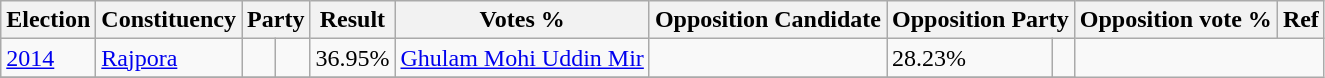<table class="wikitable sortable">
<tr>
<th>Election</th>
<th>Constituency</th>
<th colspan="2">Party</th>
<th>Result</th>
<th>Votes %</th>
<th>Opposition Candidate</th>
<th colspan="2">Opposition Party</th>
<th>Opposition vote %</th>
<th>Ref</th>
</tr>
<tr>
<td><a href='#'>2014</a></td>
<td><a href='#'>Rajpora</a></td>
<td></td>
<td></td>
<td>36.95%</td>
<td><a href='#'>Ghulam Mohi Uddin Mir</a></td>
<td></td>
<td>28.23%</td>
<td></td>
</tr>
<tr>
</tr>
</table>
